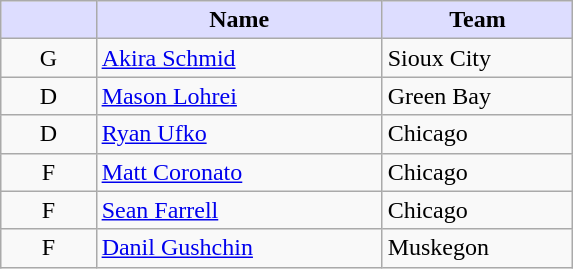<table class="wikitable">
<tr>
<th style="background:#ddf; width:10%;"></th>
<th style="background:#ddf; width:30%;">Name</th>
<th style="background:#ddf; width:20%;">Team</th>
</tr>
<tr>
<td style="text-align:center">G</td>
<td><a href='#'>Akira Schmid</a></td>
<td>Sioux City</td>
</tr>
<tr>
<td style="text-align:center">D</td>
<td><a href='#'>Mason Lohrei</a></td>
<td>Green Bay</td>
</tr>
<tr>
<td style="text-align:center">D</td>
<td><a href='#'>Ryan Ufko</a></td>
<td>Chicago</td>
</tr>
<tr>
<td style="text-align:center">F</td>
<td><a href='#'>Matt Coronato</a></td>
<td>Chicago</td>
</tr>
<tr>
<td style="text-align:center">F</td>
<td><a href='#'>Sean Farrell</a></td>
<td>Chicago</td>
</tr>
<tr>
<td style="text-align:center">F</td>
<td><a href='#'>Danil Gushchin</a></td>
<td>Muskegon</td>
</tr>
</table>
